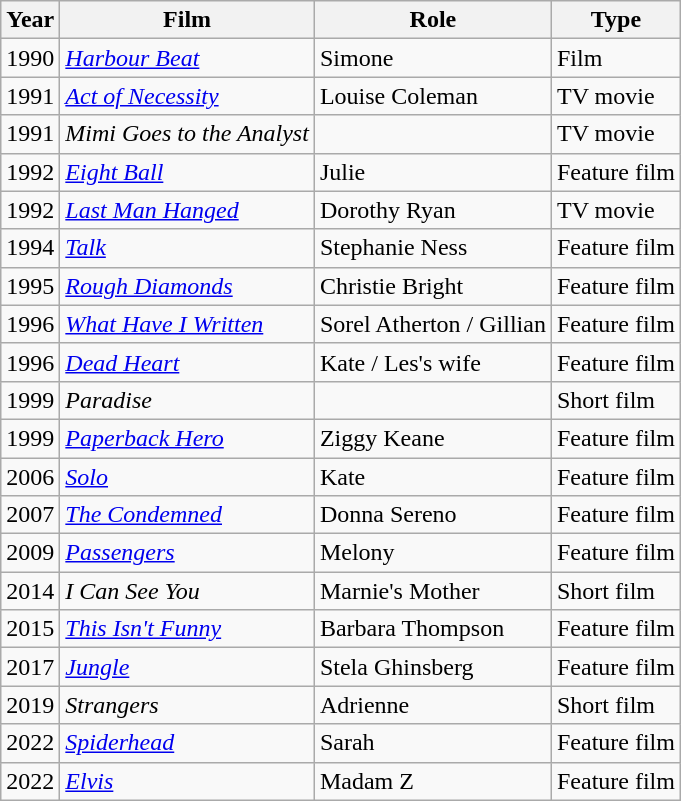<table class="wikitable sortable">
<tr>
<th>Year</th>
<th>Film</th>
<th>Role</th>
<th>Type</th>
</tr>
<tr>
<td>1990</td>
<td><em><a href='#'>Harbour Beat</a></em></td>
<td>Simone</td>
<td>Film</td>
</tr>
<tr>
<td>1991</td>
<td><em><a href='#'>Act of Necessity</a></em></td>
<td>Louise Coleman</td>
<td>TV movie</td>
</tr>
<tr>
<td>1991</td>
<td><em>Mimi Goes to the Analyst</em></td>
<td></td>
<td>TV movie</td>
</tr>
<tr>
<td>1992</td>
<td><em><a href='#'>Eight Ball</a></em></td>
<td>Julie</td>
<td>Feature film</td>
</tr>
<tr>
<td>1992</td>
<td><em><a href='#'>Last Man Hanged</a></em></td>
<td>Dorothy Ryan</td>
<td>TV movie</td>
</tr>
<tr>
<td>1994</td>
<td><em><a href='#'>Talk</a></em></td>
<td>Stephanie Ness</td>
<td>Feature film</td>
</tr>
<tr>
<td>1995</td>
<td><em><a href='#'>Rough Diamonds</a></em></td>
<td>Christie Bright</td>
<td>Feature film</td>
</tr>
<tr>
<td>1996</td>
<td><em><a href='#'>What Have I Written</a></em></td>
<td>Sorel Atherton / Gillian</td>
<td>Feature film</td>
</tr>
<tr>
<td>1996</td>
<td><em><a href='#'>Dead Heart</a></em></td>
<td>Kate / Les's wife</td>
<td>Feature film</td>
</tr>
<tr>
<td>1999</td>
<td><em>Paradise</em></td>
<td></td>
<td>Short film</td>
</tr>
<tr>
<td>1999</td>
<td><em><a href='#'>Paperback Hero</a></em></td>
<td>Ziggy Keane</td>
<td>Feature film</td>
</tr>
<tr>
<td>2006</td>
<td><em><a href='#'>Solo</a></em></td>
<td>Kate</td>
<td>Feature film</td>
</tr>
<tr>
<td>2007</td>
<td><em><a href='#'>The Condemned</a></em></td>
<td>Donna Sereno</td>
<td>Feature film</td>
</tr>
<tr>
<td>2009</td>
<td><em><a href='#'>Passengers</a></em></td>
<td>Melony</td>
<td>Feature film</td>
</tr>
<tr>
<td>2014</td>
<td><em>I Can See You</em></td>
<td>Marnie's Mother</td>
<td>Short film</td>
</tr>
<tr>
<td>2015</td>
<td><em><a href='#'>This Isn't Funny</a></em></td>
<td>Barbara Thompson</td>
<td>Feature film</td>
</tr>
<tr>
<td>2017</td>
<td><em><a href='#'>Jungle</a></em></td>
<td>Stela Ghinsberg</td>
<td>Feature film</td>
</tr>
<tr>
<td>2019</td>
<td><em>Strangers</em></td>
<td>Adrienne</td>
<td>Short film</td>
</tr>
<tr>
<td>2022</td>
<td><em><a href='#'>Spiderhead</a></em></td>
<td>Sarah</td>
<td>Feature film</td>
</tr>
<tr>
<td>2022</td>
<td><em><a href='#'>Elvis</a></em></td>
<td>Madam Z</td>
<td>Feature film</td>
</tr>
</table>
